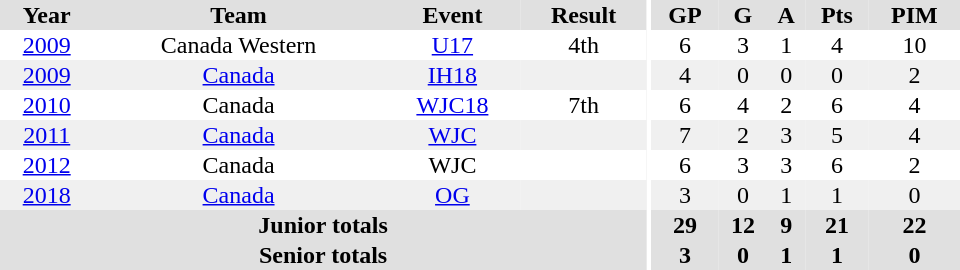<table border="0" cellpadding="1" cellspacing="0" ID="Table3" style="text-align:center; width:40em">
<tr ALIGN="centre" bgcolor="#e0e0e0">
<th>Year</th>
<th>Team</th>
<th>Event</th>
<th>Result</th>
<th rowspan="99" bgcolor="#ffffff"></th>
<th>GP</th>
<th>G</th>
<th>A</th>
<th>Pts</th>
<th>PIM</th>
</tr>
<tr>
<td><a href='#'>2009</a></td>
<td>Canada Western</td>
<td><a href='#'>U17</a></td>
<td>4th</td>
<td>6</td>
<td>3</td>
<td>1</td>
<td>4</td>
<td>10</td>
</tr>
<tr bgcolor="#f0f0f0">
<td><a href='#'>2009</a></td>
<td><a href='#'>Canada</a></td>
<td><a href='#'>IH18</a></td>
<td></td>
<td>4</td>
<td>0</td>
<td>0</td>
<td>0</td>
<td>2</td>
</tr>
<tr>
<td><a href='#'>2010</a></td>
<td>Canada</td>
<td><a href='#'>WJC18</a></td>
<td>7th</td>
<td>6</td>
<td>4</td>
<td>2</td>
<td>6</td>
<td>4</td>
</tr>
<tr bgcolor="#f0f0f0">
<td><a href='#'>2011</a></td>
<td><a href='#'>Canada</a></td>
<td><a href='#'>WJC</a></td>
<td></td>
<td>7</td>
<td>2</td>
<td>3</td>
<td>5</td>
<td>4</td>
</tr>
<tr>
<td><a href='#'>2012</a></td>
<td>Canada</td>
<td>WJC</td>
<td></td>
<td>6</td>
<td>3</td>
<td>3</td>
<td>6</td>
<td>2</td>
</tr>
<tr bgcolor="#f0f0f0">
<td><a href='#'>2018</a></td>
<td><a href='#'>Canada</a></td>
<td><a href='#'>OG</a></td>
<td></td>
<td>3</td>
<td>0</td>
<td>1</td>
<td>1</td>
<td>0</td>
</tr>
<tr bgcolor="#e0e0e0">
<th colspan=4>Junior totals</th>
<th>29</th>
<th>12</th>
<th>9</th>
<th>21</th>
<th>22</th>
</tr>
<tr bgcolor="#e0e0e0">
<th colspan=4>Senior totals</th>
<th>3</th>
<th>0</th>
<th>1</th>
<th>1</th>
<th>0</th>
</tr>
</table>
